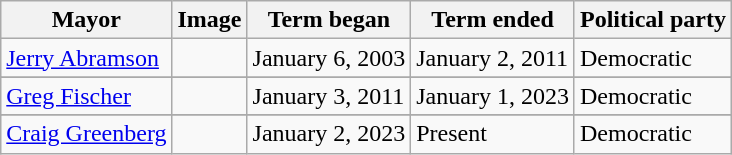<table class="wikitable" border="1">
<tr>
<th>Mayor</th>
<th>Image</th>
<th>Term began</th>
<th>Term ended</th>
<th>Political party</th>
</tr>
<tr>
<td><a href='#'>Jerry Abramson</a></td>
<td></td>
<td>January 6, 2003</td>
<td>January 2, 2011</td>
<td>Democratic</td>
</tr>
<tr>
</tr>
<tr>
<td><a href='#'>Greg Fischer</a></td>
<td></td>
<td>January 3, 2011</td>
<td>January 1, 2023</td>
<td>Democratic</td>
</tr>
<tr>
</tr>
<tr>
<td><a href='#'>Craig Greenberg</a></td>
<td></td>
<td>January 2, 2023</td>
<td>Present</td>
<td>Democratic</td>
</tr>
</table>
